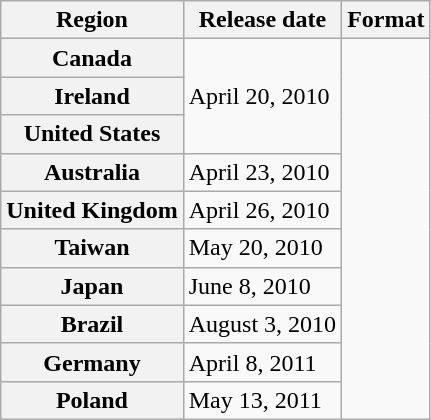<table class="wikitable sortable plainrowheaders">
<tr>
<th>Region</th>
<th>Release date</th>
<th>Format</th>
</tr>
<tr>
<th scope="row">Canada</th>
<td rowspan="3">April 20, 2010</td>
<td rowspan="10"></td>
</tr>
<tr>
<th scope="row">Ireland</th>
</tr>
<tr>
<th scope="row">United States</th>
</tr>
<tr>
<th scope="row">Australia</th>
<td>April 23, 2010</td>
</tr>
<tr>
<th scope="row">United Kingdom</th>
<td>April 26, 2010</td>
</tr>
<tr>
<th scope="row">Taiwan</th>
<td>May 20, 2010</td>
</tr>
<tr>
<th scope="row">Japan</th>
<td>June 8, 2010</td>
</tr>
<tr>
<th scope="row">Brazil</th>
<td>August 3, 2010</td>
</tr>
<tr>
<th scope="row">Germany</th>
<td>April 8, 2011</td>
</tr>
<tr>
<th scope="row">Poland</th>
<td>May 13, 2011</td>
</tr>
</table>
